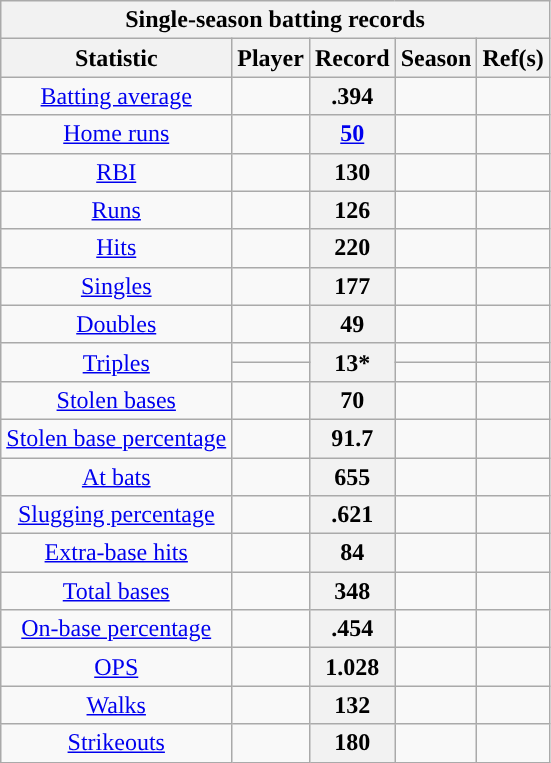<table class="wikitable" style="text-align:center">
<tr>
<th colspan=5>Single-season batting records</th>
</tr>
<tr>
<th scope="col">Statistic</th>
<th scope="col">Player</th>
<th scope="col" class="unsortable">Record</th>
<th scope="col">Season</th>
<th scope="col" class="unsortable">Ref(s)</th>
</tr>
<tr>
<td><a href='#'>Batting average</a></td>
<td></td>
<th scope="row">.394</th>
<td></td>
<td></td>
</tr>
<tr>
<td><a href='#'>Home runs</a></td>
<td></td>
<th scope="row"><a href='#'>50</a></th>
<td></td>
<td></td>
</tr>
<tr>
<td><a href='#'>RBI</a></td>
<td></td>
<th scope="row">130</th>
<td></td>
<td></td>
</tr>
<tr>
<td><a href='#'>Runs</a></td>
<td></td>
<th scope="row">126</th>
<td></td>
<td></td>
</tr>
<tr>
<td><a href='#'>Hits</a></td>
<td></td>
<th scope="row">220</th>
<td></td>
<td></td>
</tr>
<tr>
<td><a href='#'>Singles</a></td>
<td></td>
<th scope="row">177</th>
<td></td>
<td></td>
</tr>
<tr>
<td><a href='#'>Doubles</a></td>
<td></td>
<th scope="row">49</th>
<td></td>
<td></td>
</tr>
<tr>
<td rowspan=2><a href='#'>Triples</a></td>
<td></td>
<th scope="row" rowspan=2>13*</th>
<td></td>
<td></td>
</tr>
<tr>
<td></td>
<td></td>
<td></td>
</tr>
<tr>
<td><a href='#'>Stolen bases</a></td>
<td></td>
<th scope="row">70</th>
<td></td>
<td></td>
</tr>
<tr>
<td><a href='#'>Stolen base percentage</a></td>
<td></td>
<th scope="row">91.7</th>
<td></td>
<td></td>
</tr>
<tr>
<td><a href='#'>At bats</a></td>
<td></td>
<th scope="row">655</th>
<td></td>
<td></td>
</tr>
<tr>
<td><a href='#'>Slugging percentage</a></td>
<td></td>
<th scope="row">.621</th>
<td></td>
<td></td>
</tr>
<tr>
<td><a href='#'>Extra-base hits</a></td>
<td></td>
<th scope="row">84</th>
<td></td>
<td></td>
</tr>
<tr>
<td><a href='#'>Total bases</a></td>
<td></td>
<th scope="row">348</th>
<td></td>
<td></td>
</tr>
<tr>
<td><a href='#'>On-base percentage</a></td>
<td></td>
<th scope="row">.454</th>
<td></td>
<td></td>
</tr>
<tr>
<td><a href='#'>OPS</a></td>
<td></td>
<th scope="row">1.028</th>
<td></td>
<td></td>
</tr>
<tr>
<td><a href='#'>Walks</a></td>
<td></td>
<th scope="row">132</th>
<td></td>
<td></td>
</tr>
<tr>
<td><a href='#'>Strikeouts</a></td>
<td></td>
<th scope="row">180</th>
<td></td>
<td></td>
</tr>
</table>
